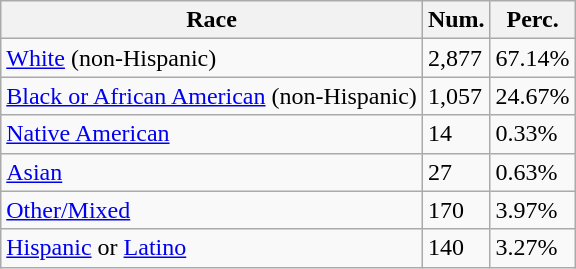<table class="wikitable">
<tr>
<th>Race</th>
<th>Num.</th>
<th>Perc.</th>
</tr>
<tr>
<td><a href='#'>White</a> (non-Hispanic)</td>
<td>2,877</td>
<td>67.14%</td>
</tr>
<tr>
<td><a href='#'>Black or African American</a> (non-Hispanic)</td>
<td>1,057</td>
<td>24.67%</td>
</tr>
<tr>
<td><a href='#'>Native American</a></td>
<td>14</td>
<td>0.33%</td>
</tr>
<tr>
<td><a href='#'>Asian</a></td>
<td>27</td>
<td>0.63%</td>
</tr>
<tr>
<td><a href='#'>Other/Mixed</a></td>
<td>170</td>
<td>3.97%</td>
</tr>
<tr>
<td><a href='#'>Hispanic</a> or <a href='#'>Latino</a></td>
<td>140</td>
<td>3.27%</td>
</tr>
</table>
